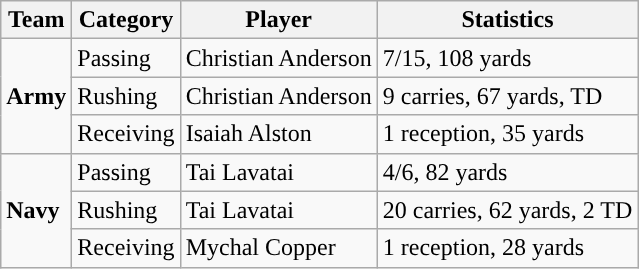<table class="wikitable" style="float: left;">
<tr>
<th>Team</th>
<th>Category</th>
<th>Player</th>
<th>Statistics</th>
</tr>
<tr>
<td rowspan=3><strong>Army</strong></td>
<td>Passing</td>
<td>Christian Anderson</td>
<td>7/15, 108 yards</td>
</tr>
<tr>
<td>Rushing</td>
<td>Christian Anderson</td>
<td>9 carries, 67 yards, TD</td>
</tr>
<tr>
<td>Receiving</td>
<td>Isaiah Alston</td>
<td>1 reception, 35 yards</td>
</tr>
<tr>
<td rowspan=3><strong>Navy</strong></td>
<td>Passing</td>
<td>Tai Lavatai</td>
<td>4/6, 82 yards</td>
</tr>
<tr>
<td>Rushing</td>
<td>Tai Lavatai</td>
<td>20 carries, 62 yards, 2 TD</td>
</tr>
<tr>
<td>Receiving</td>
<td>Mychal Copper</td>
<td>1 reception, 28 yards</td>
</tr>
</table>
